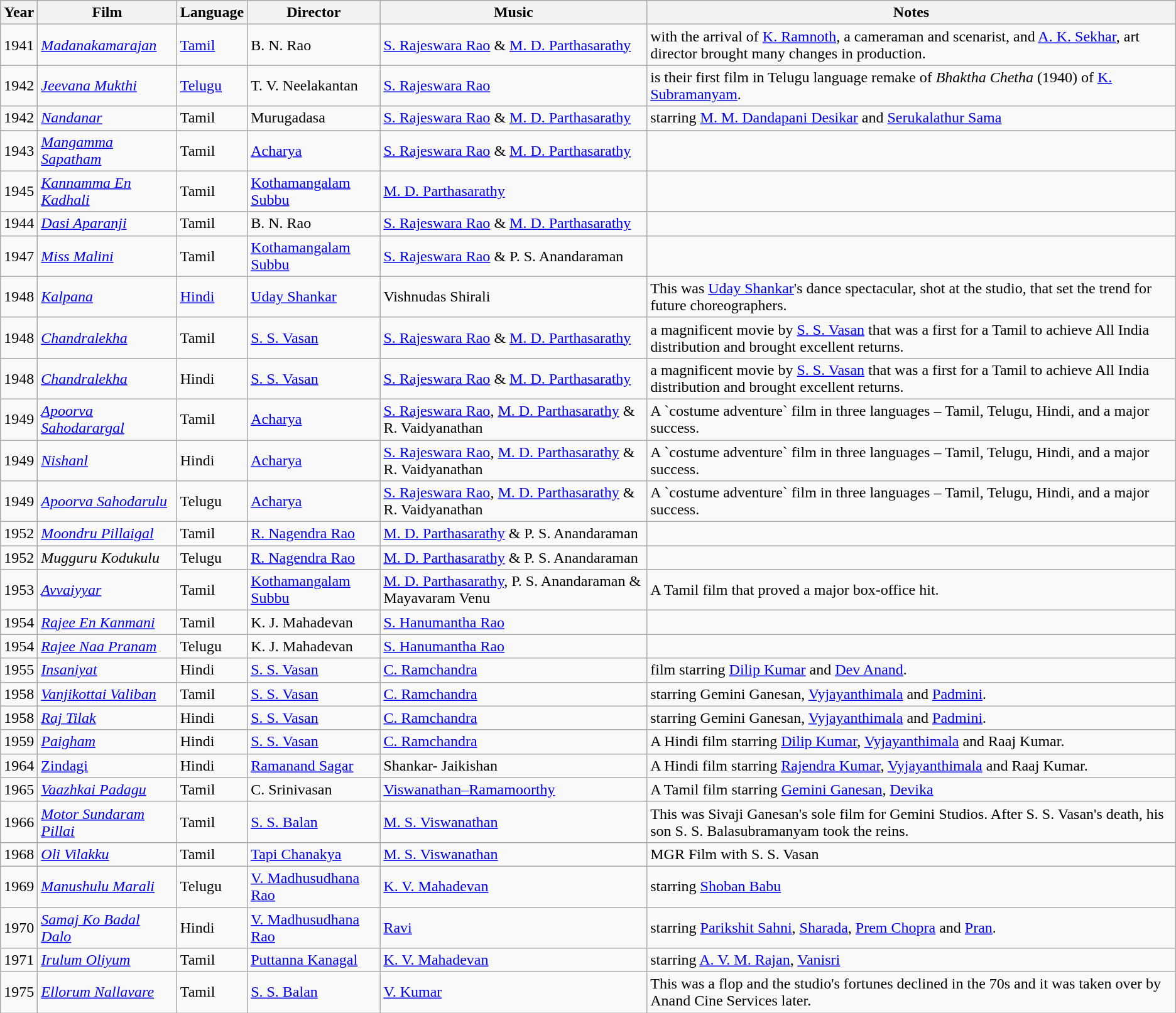<table class="wikitable">
<tr>
<th>Year</th>
<th>Film</th>
<th>Language</th>
<th>Director</th>
<th>Music</th>
<th>Notes</th>
</tr>
<tr>
<td>1941</td>
<td><em><a href='#'>Madanakamarajan</a></em></td>
<td><a href='#'>Tamil</a></td>
<td>B. N. Rao</td>
<td><a href='#'>S. Rajeswara Rao</a> & <a href='#'>M. D. Parthasarathy</a></td>
<td>with the arrival of <a href='#'>K. Ramnoth</a>, a cameraman and scenarist, and <a href='#'>A. K. Sekhar</a>, art director brought many changes in production.</td>
</tr>
<tr>
<td>1942</td>
<td><em><a href='#'>Jeevana Mukthi</a></em></td>
<td><a href='#'>Telugu</a></td>
<td>T. V. Neelakantan</td>
<td><a href='#'>S. Rajeswara Rao</a></td>
<td>is their first film in Telugu language remake of <em>Bhaktha Chetha</em> (1940) of <a href='#'>K. Subramanyam</a>.</td>
</tr>
<tr>
<td>1942</td>
<td><em><a href='#'>Nandanar</a></em></td>
<td>Tamil</td>
<td>Murugadasa</td>
<td><a href='#'>S. Rajeswara Rao</a> & <a href='#'>M. D. Parthasarathy</a></td>
<td>starring <a href='#'>M. M. Dandapani Desikar</a> and <a href='#'>Serukalathur Sama</a></td>
</tr>
<tr>
<td>1943</td>
<td><em><a href='#'>Mangamma Sapatham</a></em></td>
<td>Tamil</td>
<td><a href='#'>Acharya</a></td>
<td><a href='#'>S. Rajeswara Rao</a> & <a href='#'>M. D. Parthasarathy</a></td>
<td></td>
</tr>
<tr>
<td>1945</td>
<td><em><a href='#'>Kannamma En Kadhali</a></em></td>
<td>Tamil</td>
<td><a href='#'>Kothamangalam Subbu</a></td>
<td><a href='#'>M. D. Parthasarathy</a></td>
<td></td>
</tr>
<tr>
<td>1944</td>
<td><em><a href='#'>Dasi Aparanji</a></em></td>
<td>Tamil</td>
<td>B. N. Rao</td>
<td><a href='#'>S. Rajeswara Rao</a> & <a href='#'>M. D. Parthasarathy</a></td>
<td></td>
</tr>
<tr>
<td>1947</td>
<td><em><a href='#'>Miss Malini</a></em></td>
<td>Tamil</td>
<td><a href='#'>Kothamangalam Subbu</a></td>
<td><a href='#'>S. Rajeswara Rao</a> & P. S. Anandaraman</td>
<td></td>
</tr>
<tr>
<td>1948</td>
<td><em><a href='#'>Kalpana</a></em></td>
<td><a href='#'>Hindi</a></td>
<td><a href='#'>Uday Shankar</a></td>
<td>Vishnudas Shirali</td>
<td>This was <a href='#'>Uday Shankar</a>'s dance spectacular, shot at the studio, that set the trend for future choreographers.</td>
</tr>
<tr>
<td>1948</td>
<td><em><a href='#'>Chandralekha</a></em></td>
<td>Tamil</td>
<td><a href='#'>S. S. Vasan</a></td>
<td><a href='#'>S. Rajeswara Rao</a> & <a href='#'>M. D. Parthasarathy</a></td>
<td>a magnificent movie by <a href='#'>S. S. Vasan</a> that was a first for a Tamil to achieve All India distribution and brought excellent returns.</td>
</tr>
<tr>
<td>1948</td>
<td><em><a href='#'>Chandralekha</a></em></td>
<td>Hindi</td>
<td><a href='#'>S. S. Vasan</a></td>
<td><a href='#'>S. Rajeswara Rao</a> & <a href='#'>M. D. Parthasarathy</a></td>
<td>a magnificent movie by <a href='#'>S. S. Vasan</a> that was a first for a Tamil to achieve All India distribution and brought excellent returns.</td>
</tr>
<tr>
<td>1949</td>
<td><em><a href='#'>Apoorva Sahodarargal</a></em></td>
<td>Tamil</td>
<td><a href='#'>Acharya</a></td>
<td><a href='#'>S. Rajeswara Rao</a>, <a href='#'>M. D. Parthasarathy</a> & R. Vaidyanathan</td>
<td>A `costume adventure` film in three languages – Tamil, Telugu, Hindi, and a major success.</td>
</tr>
<tr>
<td>1949</td>
<td><em><a href='#'>Nishanl</a></em></td>
<td>Hindi</td>
<td><a href='#'>Acharya</a></td>
<td><a href='#'>S. Rajeswara Rao</a>, <a href='#'>M. D. Parthasarathy</a> & R. Vaidyanathan</td>
<td>A `costume adventure` film in three languages – Tamil, Telugu, Hindi, and a major success.</td>
</tr>
<tr>
<td>1949</td>
<td><em><a href='#'>Apoorva Sahodarulu</a></em></td>
<td>Telugu</td>
<td><a href='#'>Acharya</a></td>
<td><a href='#'>S. Rajeswara Rao</a>, <a href='#'>M. D. Parthasarathy</a> & R. Vaidyanathan</td>
<td>A `costume adventure` film in three languages – Tamil, Telugu, Hindi, and a major success.</td>
</tr>
<tr>
<td>1952</td>
<td><em><a href='#'>Moondru Pillaigal</a></em></td>
<td>Tamil</td>
<td><a href='#'>R. Nagendra Rao</a></td>
<td><a href='#'>M. D. Parthasarathy</a> & P. S. Anandaraman</td>
<td></td>
</tr>
<tr>
<td>1952</td>
<td><em>Mugguru Kodukulu</em></td>
<td>Telugu</td>
<td><a href='#'>R. Nagendra Rao</a></td>
<td><a href='#'>M. D. Parthasarathy</a> & P. S. Anandaraman</td>
<td></td>
</tr>
<tr>
<td>1953</td>
<td><em><a href='#'>Avvaiyyar</a></em></td>
<td>Tamil</td>
<td><a href='#'>Kothamangalam Subbu</a></td>
<td><a href='#'>M. D. Parthasarathy</a>, P. S. Anandaraman & Mayavaram Venu</td>
<td>A Tamil film that proved a major box-office hit.</td>
</tr>
<tr>
<td>1954</td>
<td><em><a href='#'>Rajee En Kanmani</a></em></td>
<td>Tamil</td>
<td>K. J. Mahadevan</td>
<td><a href='#'>S. Hanumantha Rao</a></td>
<td></td>
</tr>
<tr>
<td>1954</td>
<td><em><a href='#'>Rajee Naa Pranam</a></em></td>
<td>Telugu</td>
<td>K. J. Mahadevan</td>
<td><a href='#'>S. Hanumantha Rao</a></td>
<td></td>
</tr>
<tr>
<td>1955</td>
<td><em><a href='#'>Insaniyat</a></em></td>
<td>Hindi</td>
<td><a href='#'>S. S. Vasan</a></td>
<td><a href='#'>C. Ramchandra</a></td>
<td>film starring <a href='#'>Dilip Kumar</a> and <a href='#'>Dev Anand</a>.</td>
</tr>
<tr>
<td>1958</td>
<td><em><a href='#'>Vanjikottai Valiban</a></em></td>
<td>Tamil</td>
<td><a href='#'>S. S. Vasan</a></td>
<td><a href='#'>C. Ramchandra</a></td>
<td>starring Gemini Ganesan, <a href='#'>Vyjayanthimala</a> and <a href='#'>Padmini</a>.</td>
</tr>
<tr>
<td>1958</td>
<td><em><a href='#'>Raj Tilak</a></em></td>
<td>Hindi</td>
<td><a href='#'>S. S. Vasan</a></td>
<td><a href='#'>C. Ramchandra</a></td>
<td>starring Gemini Ganesan, <a href='#'>Vyjayanthimala</a> and <a href='#'>Padmini</a>.</td>
</tr>
<tr>
<td>1959</td>
<td><em><a href='#'>Paigham</a></em></td>
<td>Hindi</td>
<td><a href='#'>S. S. Vasan</a></td>
<td><a href='#'>C. Ramchandra</a></td>
<td>A Hindi film starring <a href='#'>Dilip Kumar</a>, <a href='#'>Vyjayanthimala</a> and Raaj Kumar.</td>
</tr>
<tr>
<td>1964</td>
<td><a href='#'>Zindagi</a></td>
<td>Hindi</td>
<td><a href='#'>Ramanand Sagar</a></td>
<td>Shankar- Jaikishan</td>
<td>A Hindi film starring <a href='#'>Rajendra Kumar</a>, <a href='#'>Vyjayanthimala</a> and Raaj Kumar.</td>
</tr>
<tr>
<td>1965</td>
<td><em><a href='#'>Vaazhkai Padagu</a></em></td>
<td>Tamil</td>
<td>C. Srinivasan</td>
<td><a href='#'>Viswanathan–Ramamoorthy</a></td>
<td>A Tamil film starring <a href='#'>Gemini Ganesan</a>, <a href='#'>Devika</a></td>
</tr>
<tr>
<td>1966</td>
<td><em><a href='#'>Motor Sundaram Pillai</a></em></td>
<td>Tamil</td>
<td><a href='#'>S. S. Balan</a></td>
<td><a href='#'>M. S. Viswanathan</a></td>
<td>This was Sivaji Ganesan's sole film for Gemini Studios. After S. S. Vasan's death, his son S. S. Balasubramanyam took the reins.</td>
</tr>
<tr>
<td>1968</td>
<td><em><a href='#'>Oli Vilakku</a></em></td>
<td>Tamil</td>
<td><a href='#'>Tapi Chanakya</a></td>
<td><a href='#'>M. S. Viswanathan</a></td>
<td>MGR Film with S. S. Vasan</td>
</tr>
<tr>
<td>1969</td>
<td><em><a href='#'>Manushulu Marali</a></em></td>
<td>Telugu</td>
<td><a href='#'>V. Madhusudhana Rao</a></td>
<td><a href='#'>K. V. Mahadevan</a></td>
<td>starring <a href='#'>Shoban Babu</a></td>
</tr>
<tr>
<td>1970</td>
<td><em><a href='#'>Samaj Ko Badal Dalo</a></em></td>
<td>Hindi</td>
<td><a href='#'>V. Madhusudhana Rao</a></td>
<td><a href='#'>Ravi</a></td>
<td>starring <a href='#'>Parikshit Sahni</a>, <a href='#'>Sharada</a>, <a href='#'>Prem Chopra</a> and <a href='#'>Pran</a>.</td>
</tr>
<tr>
<td>1971</td>
<td><em><a href='#'>Irulum Oliyum</a></em></td>
<td>Tamil</td>
<td><a href='#'>Puttanna Kanagal</a></td>
<td><a href='#'>K. V. Mahadevan</a></td>
<td>starring <a href='#'>A. V. M. Rajan</a>, <a href='#'>Vanisri</a></td>
</tr>
<tr>
<td>1975</td>
<td><em><a href='#'>Ellorum Nallavare</a></em></td>
<td>Tamil</td>
<td><a href='#'>S. S. Balan</a></td>
<td><a href='#'>V. Kumar</a></td>
<td>This was a flop and the studio's fortunes declined in the 70s and it was taken over by Anand Cine Services later.</td>
</tr>
</table>
